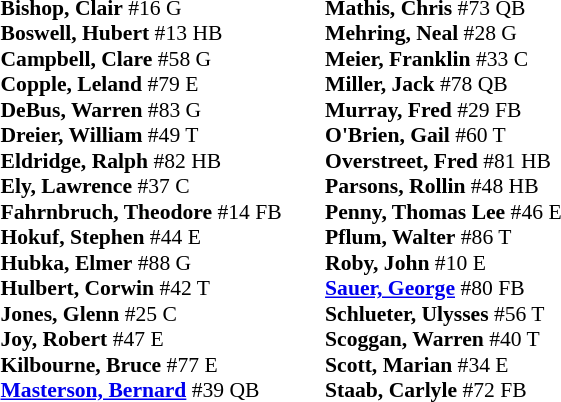<table class="toccolours" style="border-collapse:collapse; font-size:90%;">
<tr>
<td colspan="7" align="center"></td>
</tr>
<tr>
<td colspan=7 align="right"></td>
</tr>
<tr>
<td valign="top"><br><strong>Bishop, Clair</strong> #16 G<br>
<strong>Boswell, Hubert</strong> #13 HB<br>
<strong>Campbell, Clare</strong> #58 G<br>
<strong>Copple, Leland</strong> #79 E<br>
<strong>DeBus, Warren</strong> #83 G<br>
<strong>Dreier, William</strong> #49 T<br>
<strong>Eldridge, Ralph</strong> #82 HB<br>
<strong>Ely, Lawrence</strong> #37 C<br>
<strong>Fahrnbruch, Theodore</strong> #14 FB<br>
<strong>Hokuf, Stephen</strong> #44 E<br>
<strong>Hubka, Elmer</strong> #88 G<br>
<strong>Hulbert, Corwin</strong> #42 T<br>
<strong>Jones, Glenn</strong> #25 C<br>
<strong>Joy, Robert</strong> #47 E<br>
<strong>Kilbourne, Bruce</strong> #77 E<br>
<strong><a href='#'>Masterson, Bernard</a></strong> #39 QB</td>
<td width="25"> </td>
<td valign="top"><br><strong>Mathis, Chris</strong> #73 QB<br>
<strong>Mehring, Neal</strong> #28 G<br>
<strong>Meier, Franklin</strong> #33 C<br>
<strong>Miller, Jack</strong> #78 QB<br>
<strong>Murray, Fred</strong> #29 FB<br>
<strong>O'Brien, Gail</strong> #60 T<br>
<strong>Overstreet, Fred</strong> #81 HB<br>
<strong>Parsons, Rollin</strong> #48 HB<br>
<strong>Penny, Thomas Lee</strong> #46 E<br>
<strong>Pflum, Walter</strong> #86 T<br>
<strong>Roby, John</strong> #10 E<br>
<strong><a href='#'>Sauer, George</a></strong> #80 FB<br>
<strong>Schlueter, Ulysses</strong> #56 T<br>
<strong>Scoggan, Warren</strong> #40 T<br>
<strong>Scott, Marian</strong> #34 E<br>
<strong>Staab, Carlyle</strong> #72 FB</td>
</tr>
</table>
